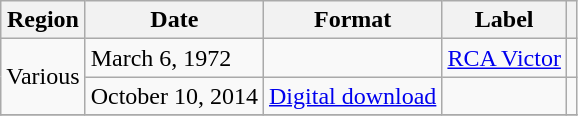<table class="wikitable plainrowheaders">
<tr>
<th scope="col">Region</th>
<th scope="col">Date</th>
<th scope="col">Format</th>
<th scope="col">Label</th>
<th scope="col"></th>
</tr>
<tr>
<td rowspan = "2">Various</td>
<td>March 6, 1972</td>
<td></td>
<td><a href='#'>RCA Victor</a></td>
<td></td>
</tr>
<tr>
<td>October 10, 2014</td>
<td><a href='#'>Digital download</a></td>
<td></td>
<td></td>
</tr>
<tr>
</tr>
</table>
